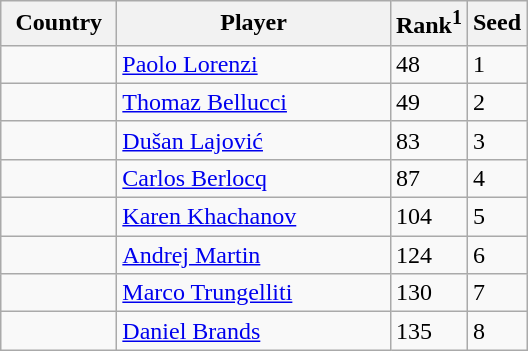<table class="sortable wikitable">
<tr>
<th width="70">Country</th>
<th width="175">Player</th>
<th>Rank<sup>1</sup></th>
<th>Seed</th>
</tr>
<tr>
<td></td>
<td><a href='#'>Paolo Lorenzi</a></td>
<td>48</td>
<td>1</td>
</tr>
<tr>
<td></td>
<td><a href='#'>Thomaz Bellucci</a></td>
<td>49</td>
<td>2</td>
</tr>
<tr>
<td></td>
<td><a href='#'>Dušan Lajović</a></td>
<td>83</td>
<td>3</td>
</tr>
<tr>
<td></td>
<td><a href='#'>Carlos Berlocq</a></td>
<td>87</td>
<td>4</td>
</tr>
<tr>
<td></td>
<td><a href='#'>Karen Khachanov</a></td>
<td>104</td>
<td>5</td>
</tr>
<tr>
<td></td>
<td><a href='#'>Andrej Martin</a></td>
<td>124</td>
<td>6</td>
</tr>
<tr>
<td></td>
<td><a href='#'>Marco Trungelliti</a></td>
<td>130</td>
<td>7</td>
</tr>
<tr>
<td></td>
<td><a href='#'>Daniel Brands</a></td>
<td>135</td>
<td>8</td>
</tr>
</table>
